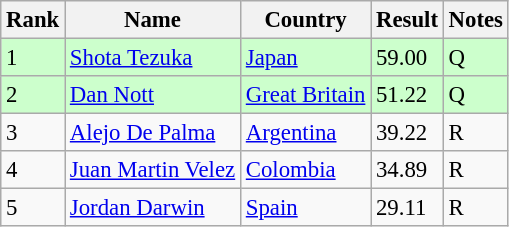<table class="wikitable" style="font-size:95%" style="text-align:center; width:35em;">
<tr>
<th>Rank</th>
<th>Name</th>
<th>Country</th>
<th>Result</th>
<th>Notes</th>
</tr>
<tr bgcolor=ccffcc>
<td>1</td>
<td align=left><a href='#'>Shota Tezuka</a></td>
<td align="left"> <a href='#'>Japan</a></td>
<td>59.00</td>
<td>Q</td>
</tr>
<tr bgcolor=ccffcc>
<td>2</td>
<td align=left><a href='#'>Dan Nott</a></td>
<td align="left"> <a href='#'>Great Britain</a></td>
<td>51.22</td>
<td>Q</td>
</tr>
<tr>
<td>3</td>
<td align=left><a href='#'>Alejo De Palma</a></td>
<td align="left"> <a href='#'>Argentina</a></td>
<td>39.22</td>
<td>R</td>
</tr>
<tr>
<td>4</td>
<td align=left><a href='#'>Juan Martin Velez</a></td>
<td align=left> <a href='#'>Colombia</a></td>
<td>34.89</td>
<td>R</td>
</tr>
<tr>
<td>5</td>
<td align=left><a href='#'>Jordan Darwin</a></td>
<td align=left> <a href='#'>Spain</a></td>
<td>29.11</td>
<td>R</td>
</tr>
</table>
